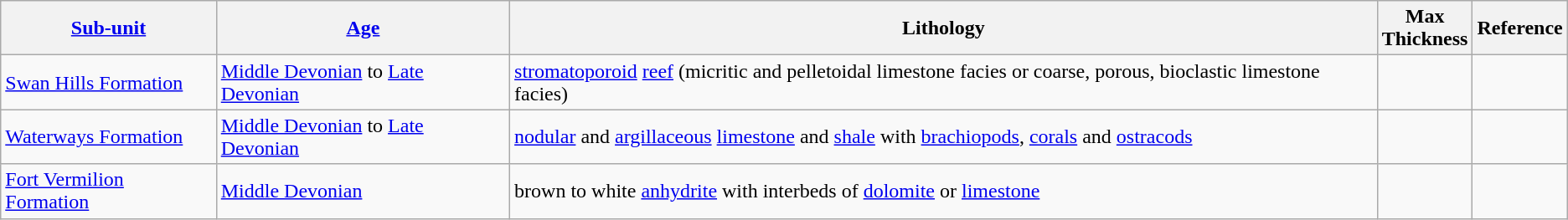<table class="wikitable">
<tr>
<th><a href='#'>Sub-unit</a></th>
<th><a href='#'>Age</a></th>
<th>Lithology</th>
<th>Max<br>Thickness</th>
<th>Reference</th>
</tr>
<tr>
<td><a href='#'>Swan Hills Formation</a></td>
<td><a href='#'>Middle Devonian</a> to <a href='#'>Late Devonian</a></td>
<td><a href='#'>stromatoporoid</a> <a href='#'>reef</a> (micritic and pelletoidal limestone facies or coarse, porous, bioclastic limestone facies)</td>
<td></td>
<td></td>
</tr>
<tr>
<td><a href='#'>Waterways Formation</a></td>
<td><a href='#'>Middle Devonian</a> to <a href='#'>Late Devonian</a></td>
<td><a href='#'>nodular</a> and <a href='#'>argillaceous</a> <a href='#'>limestone</a> and <a href='#'>shale</a> with <a href='#'>brachiopods</a>, <a href='#'>corals</a> and <a href='#'>ostracods</a></td>
<td></td>
<td></td>
</tr>
<tr>
<td><a href='#'>Fort Vermilion Formation</a></td>
<td><a href='#'>Middle Devonian</a></td>
<td>brown to white <a href='#'>anhydrite</a> with interbeds of <a href='#'>dolomite</a> or <a href='#'>limestone</a></td>
<td></td>
<td></td>
</tr>
</table>
